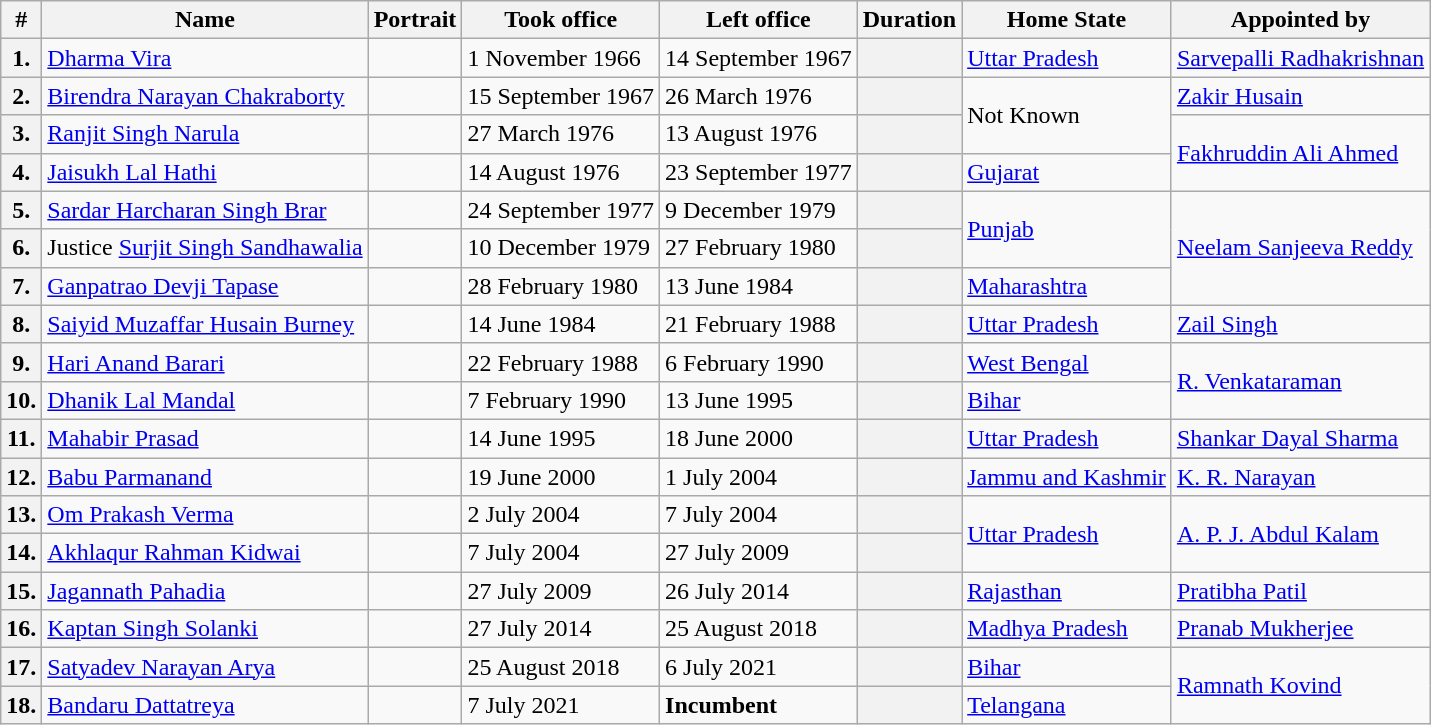<table class="wikitable">
<tr>
<th bgcolor=#cccccc>#</th>
<th bgcolor=#cccccc>Name</th>
<th><strong>Portrait</strong></th>
<th bgcolor="#cccccc">Took office</th>
<th bgcolor=#cccccc>Left office</th>
<th>Duration</th>
<th>Home State</th>
<th>Appointed by</th>
</tr>
<tr>
<th>1.</th>
<td><a href='#'>Dharma Vira</a></td>
<td></td>
<td>1 November 1966</td>
<td>14 September 1967</td>
<th></th>
<td><a href='#'>Uttar Pradesh</a></td>
<td><a href='#'>Sarvepalli Radhakrishnan</a></td>
</tr>
<tr>
<th>2.</th>
<td><a href='#'>Birendra Narayan Chakraborty</a></td>
<td></td>
<td>15 September 1967</td>
<td>26 March 1976</td>
<th></th>
<td rowspan=2>Not Known</td>
<td><a href='#'>Zakir Husain</a></td>
</tr>
<tr>
<th>3.</th>
<td><a href='#'>Ranjit Singh Narula</a></td>
<td></td>
<td>27 March 1976</td>
<td>13 August 1976</td>
<th></th>
<td rowspan=2><a href='#'>Fakhruddin Ali Ahmed</a></td>
</tr>
<tr>
<th>4.</th>
<td><a href='#'>Jaisukh Lal Hathi</a></td>
<td></td>
<td>14 August 1976</td>
<td>23 September 1977</td>
<th></th>
<td><a href='#'>Gujarat</a></td>
</tr>
<tr>
<th>5.</th>
<td><a href='#'>Sardar Harcharan Singh Brar</a></td>
<td></td>
<td>24 September 1977</td>
<td>9 December 1979</td>
<th></th>
<td rowspan=2><a href='#'>Punjab</a></td>
<td rowspan=3><a href='#'>Neelam Sanjeeva Reddy</a></td>
</tr>
<tr>
<th>6.</th>
<td>Justice <a href='#'>Surjit Singh Sandhawalia</a></td>
<td></td>
<td>10 December 1979</td>
<td>27 February 1980</td>
<th></th>
</tr>
<tr>
<th>7.</th>
<td><a href='#'>Ganpatrao Devji Tapase</a></td>
<td></td>
<td>28 February 1980</td>
<td>13 June 1984</td>
<th></th>
<td><a href='#'>Maharashtra</a></td>
</tr>
<tr>
<th>8.</th>
<td><a href='#'>Saiyid Muzaffar Husain Burney</a></td>
<td></td>
<td>14 June 1984</td>
<td>21 February 1988</td>
<th></th>
<td><a href='#'>Uttar Pradesh</a></td>
<td><a href='#'>Zail Singh</a></td>
</tr>
<tr>
<th>9.</th>
<td><a href='#'>Hari Anand Barari</a></td>
<td></td>
<td>22 February 1988</td>
<td>6 February 1990</td>
<th></th>
<td><a href='#'>West Bengal</a></td>
<td rowspan=2><a href='#'>R. Venkataraman</a></td>
</tr>
<tr>
<th>10.</th>
<td><a href='#'>Dhanik Lal Mandal</a></td>
<td></td>
<td>7 February 1990</td>
<td>13 June 1995</td>
<th></th>
<td><a href='#'>Bihar</a></td>
</tr>
<tr>
<th>11.</th>
<td><a href='#'>Mahabir Prasad</a></td>
<td></td>
<td>14 June 1995</td>
<td>18 June 2000</td>
<th></th>
<td><a href='#'>Uttar Pradesh</a></td>
<td><a href='#'>Shankar Dayal Sharma</a></td>
</tr>
<tr>
<th>12.</th>
<td><a href='#'>Babu Parmanand</a></td>
<td></td>
<td>19 June 2000</td>
<td>1 July 2004</td>
<th></th>
<td><a href='#'>Jammu and Kashmir</a></td>
<td><a href='#'>K. R. Narayan</a></td>
</tr>
<tr>
<th>13.</th>
<td><a href='#'>Om Prakash Verma</a> </td>
<td></td>
<td>2 July 2004</td>
<td>7 July 2004</td>
<th></th>
<td rowspan=2><a href='#'>Uttar Pradesh</a></td>
<td rowspan=2><a href='#'>A. P. J. Abdul Kalam</a></td>
</tr>
<tr>
<th>14.</th>
<td><a href='#'>Akhlaqur Rahman Kidwai</a></td>
<td></td>
<td>7 July 2004</td>
<td>27 July 2009</td>
<th></th>
</tr>
<tr>
<th>15.</th>
<td><a href='#'>Jagannath Pahadia</a></td>
<td></td>
<td>27 July 2009</td>
<td>26 July 2014</td>
<th></th>
<td><a href='#'>Rajasthan</a></td>
<td><a href='#'>Pratibha Patil</a></td>
</tr>
<tr>
<th>16.</th>
<td><a href='#'>Kaptan Singh Solanki</a></td>
<td></td>
<td>27 July 2014</td>
<td>25 August 2018</td>
<th></th>
<td><a href='#'>Madhya Pradesh</a></td>
<td><a href='#'>Pranab Mukherjee</a></td>
</tr>
<tr>
<th>17.</th>
<td><a href='#'>Satyadev Narayan Arya</a></td>
<td></td>
<td>25 August 2018</td>
<td>6 July 2021</td>
<th></th>
<td><a href='#'>Bihar</a></td>
<td rowspan=2><a href='#'>Ramnath Kovind</a></td>
</tr>
<tr>
<th>18.</th>
<td><a href='#'>Bandaru Dattatreya</a></td>
<td></td>
<td>7 July 2021</td>
<td><strong>Incumbent</strong></td>
<th></th>
<td><a href='#'>Telangana</a></td>
</tr>
</table>
